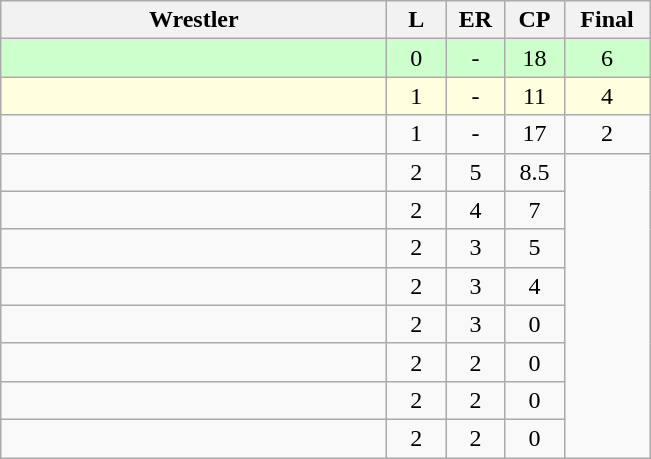<table class="wikitable" style="text-align: center;" |>
<tr>
<th width="250">Wrestler</th>
<th width="32">L</th>
<th width="32">ER</th>
<th width="32">CP</th>
<th width="50">Final</th>
</tr>
<tr bgcolor="ccffcc">
<td style="text-align:left;"></td>
<td>0</td>
<td>-</td>
<td>18</td>
<td>6</td>
</tr>
<tr bgcolor="lightyellow">
<td style="text-align:left;"></td>
<td>1</td>
<td>-</td>
<td>11</td>
<td>4</td>
</tr>
<tr>
<td style="text-align:left;"></td>
<td>1</td>
<td>-</td>
<td>17</td>
<td>2</td>
</tr>
<tr>
<td style="text-align:left;"></td>
<td>2</td>
<td>5</td>
<td>8.5</td>
</tr>
<tr>
<td style="text-align:left;"></td>
<td>2</td>
<td>4</td>
<td>7</td>
</tr>
<tr>
<td style="text-align:left;"></td>
<td>2</td>
<td>3</td>
<td>5</td>
</tr>
<tr>
<td style="text-align:left;"></td>
<td>2</td>
<td>3</td>
<td>4</td>
</tr>
<tr>
<td style="text-align:left;"></td>
<td>2</td>
<td>3</td>
<td>0</td>
</tr>
<tr>
<td style="text-align:left;"></td>
<td>2</td>
<td>2</td>
<td>0</td>
</tr>
<tr>
<td style="text-align:left;"></td>
<td>2</td>
<td>2</td>
<td>0</td>
</tr>
<tr>
<td style="text-align:left;"></td>
<td>2</td>
<td>2</td>
<td>0</td>
</tr>
</table>
